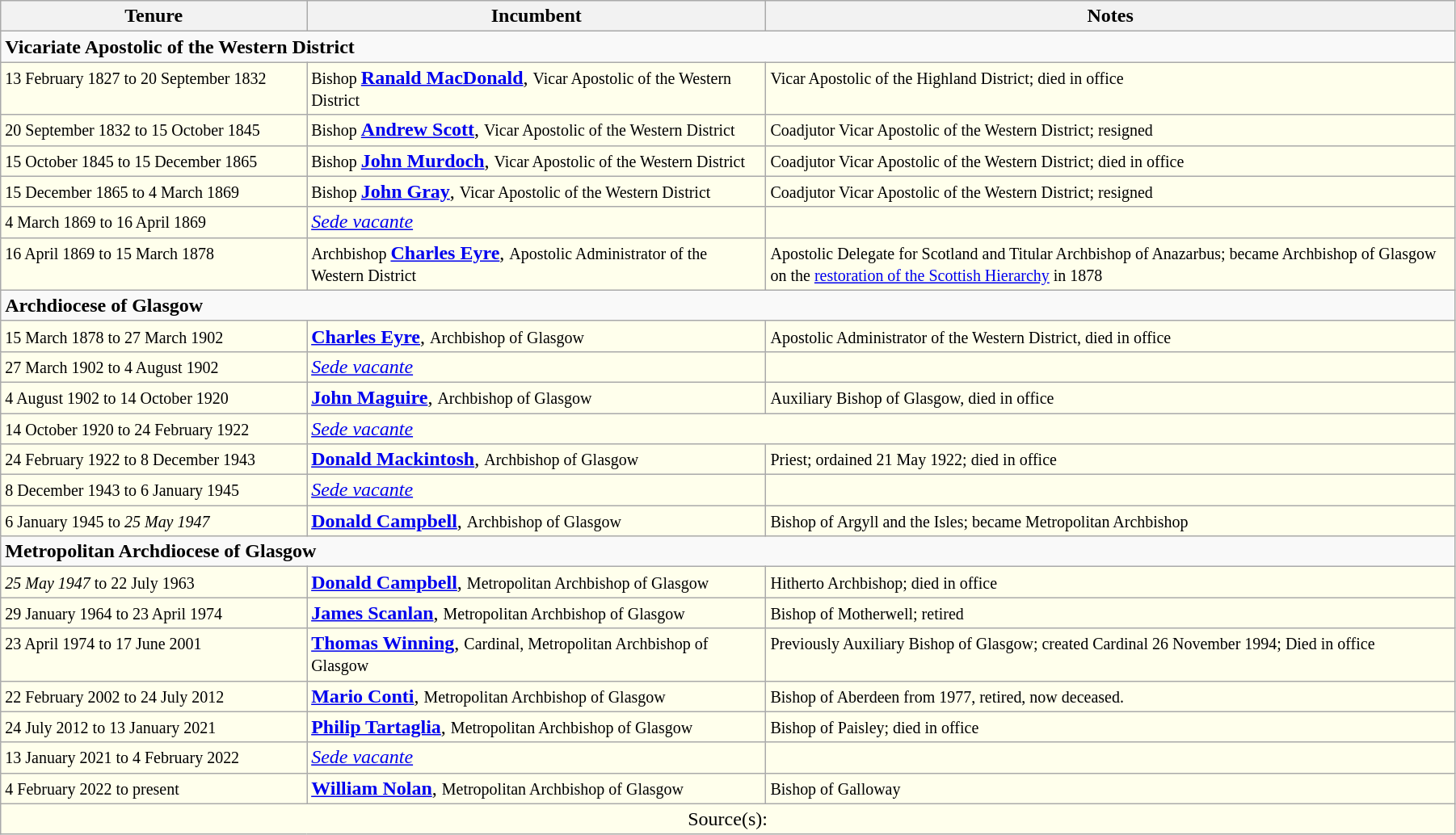<table class="wikitable" style="width:95%;" border="1" cellpadding="2">
<tr align=left>
<th width="20%">Tenure</th>
<th width="30%">Incumbent</th>
<th width="45%">Notes</th>
</tr>
<tr valign=top>
<td colspan="3"><strong>Vicariate Apostolic of the Western District</strong></td>
</tr>
<tr valign=top bgcolor="#ffffec">
<td><small>13 February 1827 to 20 September 1832</small></td>
<td><small>Bishop </small><strong><a href='#'>Ranald MacDonald</a></strong>, <small>Vicar Apostolic of the Western District</small></td>
<td><small>Vicar Apostolic of the Highland District; died in office</small></td>
</tr>
<tr valign=top bgcolor="#ffffec">
<td><small>20 September 1832 to 15 October 1845</small></td>
<td><small>Bishop </small><strong><a href='#'>Andrew Scott</a></strong>, <small>Vicar Apostolic of the Western District</small></td>
<td><small>Coadjutor Vicar Apostolic of the Western District; resigned</small></td>
</tr>
<tr valign=top bgcolor="#ffffec">
<td><small>15 October 1845 to 15 December 1865</small></td>
<td><small>Bishop </small><strong><a href='#'>John Murdoch</a></strong>, <small>Vicar Apostolic of the Western District</small></td>
<td><small>Coadjutor Vicar Apostolic of the Western District; died in office</small></td>
</tr>
<tr valign=top bgcolor="#ffffec">
<td><small>15 December 1865 to 4 March 1869</small></td>
<td><small>Bishop </small><strong><a href='#'>John Gray</a></strong>, <small>Vicar Apostolic of the Western District</small></td>
<td><small>Coadjutor Vicar Apostolic of the Western District; resigned</small></td>
</tr>
<tr valign=top bgcolor="#ffffec">
<td><small>4 March 1869 to 16 April 1869</small></td>
<td><em><a href='#'>Sede vacante</a></em></td>
<td></td>
</tr>
<tr valign=top bgcolor="#ffffec">
<td><small>16 April 1869 to 15 March 1878</small></td>
<td><small>Archbishop </small><strong><a href='#'>Charles Eyre</a></strong>, <small>Apostolic Administrator of the Western District</small></td>
<td><small>Apostolic Delegate for Scotland and Titular Archbishop of Anazarbus; became Archbishop of Glasgow on the <a href='#'>restoration of the Scottish Hierarchy</a> in 1878</small></td>
</tr>
<tr valign=top>
<td colspan="3"><strong>Archdiocese of Glasgow</strong></td>
</tr>
<tr valign=top bgcolor="#ffffec">
<td><small>15 March 1878 to 27 March 1902</small></td>
<td><strong><a href='#'>Charles Eyre</a></strong>, <small>Archbishop of Glasgow</small></td>
<td><small>Apostolic Administrator of the Western District, died in office</small></td>
</tr>
<tr valign=top bgcolor="#ffffec">
<td><small>27 March 1902 to 4 August 1902</small></td>
<td><em><a href='#'>Sede vacante</a></em></td>
<td></td>
</tr>
<tr valign=top bgcolor="#ffffec">
<td><small>4 August 1902 to 14 October 1920</small></td>
<td><strong><a href='#'>John Maguire</a></strong>, <small>Archbishop of Glasgow</small></td>
<td><small>Auxiliary Bishop of Glasgow, died in office</small></td>
</tr>
<tr valign=top bgcolor="#ffffec">
<td><small>14 October 1920 to 24 February 1922</small></td>
<td colspan=2><em><a href='#'>Sede vacante</a></em></td>
</tr>
<tr valign=top bgcolor="#ffffec">
<td><small>24 February 1922 to 8 December 1943</small></td>
<td><strong><a href='#'>Donald Mackintosh</a></strong>, <small>Archbishop of Glasgow</small></td>
<td><small>Priest; ordained 21 May 1922; died in office</small></td>
</tr>
<tr valign=top bgcolor="#ffffec">
<td><small>8 December 1943 to 6 January 1945</small></td>
<td><em><a href='#'>Sede vacante</a></em></td>
<td></td>
</tr>
<tr valign=top bgcolor="#ffffec">
<td><small>6 January 1945 to <em>25 May 1947</em></small></td>
<td><strong><a href='#'>Donald Campbell</a></strong>, <small>Archbishop of Glasgow</small></td>
<td><small>Bishop of Argyll and the Isles; became Metropolitan Archbishop</small></td>
</tr>
<tr valign=top>
<td colspan="3"><strong>Metropolitan Archdiocese of Glasgow</strong></td>
</tr>
<tr valign=top bgcolor="#ffffec">
<td><small><em>25 May 1947</em> to 22 July 1963</small></td>
<td><strong><a href='#'>Donald Campbell</a></strong>, <small>Metropolitan Archbishop of Glasgow</small></td>
<td><small>Hitherto Archbishop; died in office</small></td>
</tr>
<tr valign=top bgcolor="#ffffec">
<td><small>29 January 1964 to 23 April 1974</small></td>
<td><strong><a href='#'>James Scanlan</a></strong>, <small>Metropolitan Archbishop of Glasgow</small></td>
<td><small>Bishop of Motherwell; retired</small></td>
</tr>
<tr valign=top bgcolor="#ffffec">
<td><small>23 April 1974 to 17 June 2001</small></td>
<td><strong><a href='#'>Thomas Winning</a></strong>, <small>Cardinal, Metropolitan Archbishop of Glasgow</small></td>
<td><small>Previously Auxiliary Bishop of Glasgow; created Cardinal 26 November 1994; Died in office</small></td>
</tr>
<tr valign=top bgcolor="#ffffec">
<td><small>22 February 2002 to 24 July 2012</small></td>
<td><strong><a href='#'>Mario Conti</a></strong>, <small>Metropolitan Archbishop of Glasgow</small></td>
<td><small>Bishop of Aberdeen from 1977, retired, now deceased.</small></td>
</tr>
<tr valign=top bgcolor="#ffffec">
<td><small>24 July 2012 to 13 January 2021</small></td>
<td><strong><a href='#'>Philip Tartaglia</a></strong>, <small>Metropolitan Archbishop of Glasgow</small></td>
<td><small>Bishop of Paisley; died in office</small></td>
</tr>
<tr valign=top bgcolor="#ffffec">
<td><small>13 January 2021 to 4 February 2022</small></td>
<td><em><a href='#'>Sede vacante</a></em></td>
<td></td>
</tr>
<tr valign=top bgcolor="#ffffec">
<td><small>4 February 2022 to present</small></td>
<td><a href='#'><strong>William Nolan</strong></a>, <small>Metropolitan Archbishop of Glasgow</small></td>
<td><small>Bishop of Galloway</small></td>
</tr>
<tr valign=top bgcolor="#ffffec">
<td align=center colspan="3">Source(s):</td>
</tr>
</table>
